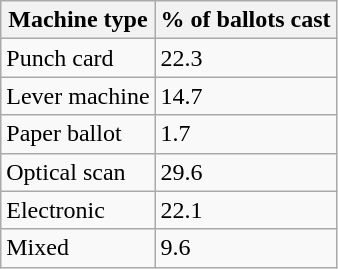<table class="wikitable">
<tr>
<th>Machine type</th>
<th>% of ballots cast</th>
</tr>
<tr>
<td>Punch card</td>
<td>22.3</td>
</tr>
<tr>
<td>Lever machine</td>
<td>14.7</td>
</tr>
<tr>
<td>Paper ballot</td>
<td>1.7</td>
</tr>
<tr>
<td>Optical scan</td>
<td>29.6</td>
</tr>
<tr>
<td>Electronic</td>
<td>22.1</td>
</tr>
<tr>
<td>Mixed</td>
<td>9.6</td>
</tr>
</table>
